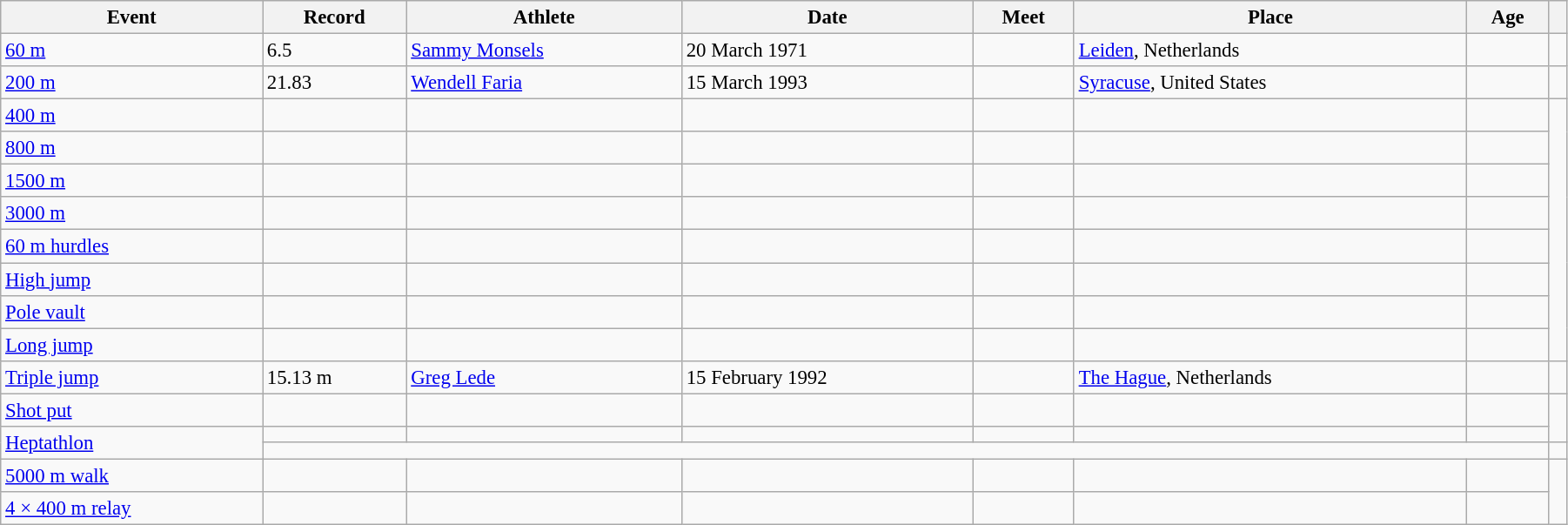<table class="wikitable" style="font-size:95%; width: 95%;">
<tr>
<th>Event</th>
<th>Record</th>
<th>Athlete</th>
<th>Date</th>
<th>Meet</th>
<th>Place</th>
<th>Age</th>
<th></th>
</tr>
<tr>
<td><a href='#'>60 m</a></td>
<td>6.5 </td>
<td><a href='#'>Sammy Monsels</a></td>
<td>20 March 1971</td>
<td></td>
<td><a href='#'>Leiden</a>, Netherlands</td>
<td></td>
<td></td>
</tr>
<tr>
<td><a href='#'>200 m</a></td>
<td>21.83</td>
<td><a href='#'>Wendell Faria</a></td>
<td>15 March 1993</td>
<td></td>
<td><a href='#'>Syracuse</a>, United States</td>
<td></td>
<td></td>
</tr>
<tr>
<td><a href='#'>400 m</a></td>
<td></td>
<td></td>
<td></td>
<td></td>
<td></td>
<td></td>
</tr>
<tr>
<td><a href='#'>800 m</a></td>
<td></td>
<td></td>
<td></td>
<td></td>
<td></td>
<td></td>
</tr>
<tr>
<td><a href='#'>1500 m</a></td>
<td></td>
<td></td>
<td></td>
<td></td>
<td></td>
<td></td>
</tr>
<tr>
<td><a href='#'>3000 m</a></td>
<td></td>
<td></td>
<td></td>
<td></td>
<td></td>
<td></td>
</tr>
<tr>
<td><a href='#'>60 m hurdles</a></td>
<td></td>
<td></td>
<td></td>
<td></td>
<td></td>
<td></td>
</tr>
<tr>
<td><a href='#'>High jump</a></td>
<td></td>
<td></td>
<td></td>
<td></td>
<td></td>
<td></td>
</tr>
<tr>
<td><a href='#'>Pole vault</a></td>
<td></td>
<td></td>
<td></td>
<td></td>
<td></td>
<td></td>
</tr>
<tr>
<td><a href='#'>Long jump</a></td>
<td></td>
<td></td>
<td></td>
<td></td>
<td></td>
<td></td>
</tr>
<tr>
<td><a href='#'>Triple jump</a></td>
<td>15.13 m</td>
<td><a href='#'>Greg Lede</a></td>
<td>15 February 1992</td>
<td></td>
<td><a href='#'>The Hague</a>, Netherlands</td>
<td></td>
<td></td>
</tr>
<tr>
<td><a href='#'>Shot put</a></td>
<td></td>
<td></td>
<td></td>
<td></td>
<td></td>
<td></td>
</tr>
<tr>
<td rowspan=2><a href='#'>Heptathlon</a></td>
<td></td>
<td></td>
<td></td>
<td></td>
<td></td>
<td></td>
</tr>
<tr>
<td colspan=6></td>
<td></td>
</tr>
<tr>
<td><a href='#'>5000 m walk</a></td>
<td></td>
<td></td>
<td></td>
<td></td>
<td></td>
<td></td>
</tr>
<tr>
<td><a href='#'>4 × 400 m relay</a></td>
<td></td>
<td></td>
<td></td>
<td></td>
<td></td>
<td></td>
</tr>
</table>
